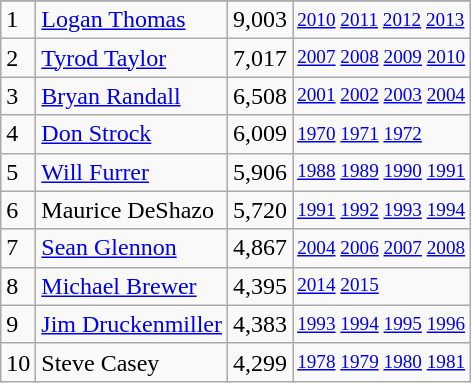<table class="wikitable">
<tr>
</tr>
<tr>
<td>1</td>
<td><a href='#'>Logan Thomas</a></td>
<td>9,003</td>
<td style="font-size:80%;"><a href='#'>2010</a> <a href='#'>2011</a> <a href='#'>2012</a> <a href='#'>2013</a></td>
</tr>
<tr>
<td>2</td>
<td><a href='#'>Tyrod Taylor</a></td>
<td>7,017</td>
<td style="font-size:80%;"><a href='#'>2007</a> <a href='#'>2008</a> <a href='#'>2009</a> <a href='#'>2010</a></td>
</tr>
<tr>
<td>3</td>
<td><a href='#'>Bryan Randall</a></td>
<td>6,508</td>
<td style="font-size:80%;"><a href='#'>2001</a> <a href='#'>2002</a> <a href='#'>2003</a> <a href='#'>2004</a></td>
</tr>
<tr>
<td>4</td>
<td><a href='#'>Don Strock</a></td>
<td>6,009</td>
<td style="font-size:80%;"><a href='#'>1970</a> <a href='#'>1971</a> <a href='#'>1972</a></td>
</tr>
<tr>
<td>5</td>
<td><a href='#'>Will Furrer</a></td>
<td>5,906</td>
<td style="font-size:80%;"><a href='#'>1988</a> <a href='#'>1989</a> <a href='#'>1990</a> <a href='#'>1991</a></td>
</tr>
<tr>
<td>6</td>
<td>Maurice DeShazo</td>
<td>5,720</td>
<td style="font-size:80%;"><a href='#'>1991</a> <a href='#'>1992</a> <a href='#'>1993</a> <a href='#'>1994</a></td>
</tr>
<tr>
<td>7</td>
<td><a href='#'>Sean Glennon</a></td>
<td>4,867</td>
<td style="font-size:80%;"><a href='#'>2004</a> <a href='#'>2006</a> <a href='#'>2007</a> <a href='#'>2008</a></td>
</tr>
<tr>
<td>8</td>
<td><a href='#'>Michael Brewer</a></td>
<td>4,395</td>
<td style="font-size:80%;"><a href='#'>2014</a> <a href='#'>2015</a></td>
</tr>
<tr>
<td>9</td>
<td><a href='#'>Jim Druckenmiller</a></td>
<td>4,383</td>
<td style="font-size:80%;"><a href='#'>1993</a> <a href='#'>1994</a> <a href='#'>1995</a> <a href='#'>1996</a></td>
</tr>
<tr>
<td>10</td>
<td>Steve Casey</td>
<td>4,299</td>
<td style="font-size:80%;"><a href='#'>1978</a> <a href='#'>1979</a> <a href='#'>1980</a> <a href='#'>1981</a></td>
</tr>
</table>
